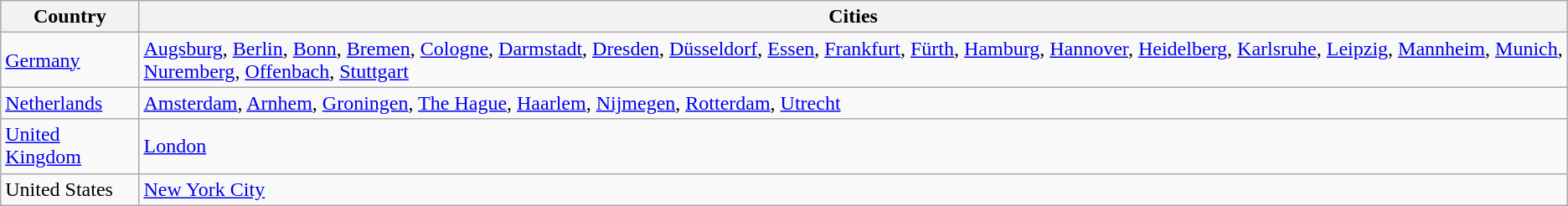<table class="wikitable" style="; text-align:left;">
<tr>
<th>Country</th>
<th>Cities</th>
</tr>
<tr>
<td><a href='#'>Germany</a></td>
<td><a href='#'>Augsburg</a>, <a href='#'>Berlin</a>, <a href='#'>Bonn</a>, <a href='#'>Bremen</a>, <a href='#'>Cologne</a>, <a href='#'>Darmstadt</a>, <a href='#'>Dresden</a>, <a href='#'>Düsseldorf</a>, <a href='#'>Essen</a>, <a href='#'>Frankfurt</a>, <a href='#'>Fürth</a>, <a href='#'>Hamburg</a>, <a href='#'>Hannover</a>, <a href='#'>Heidelberg</a>, <a href='#'>Karlsruhe</a>, <a href='#'>Leipzig</a>, <a href='#'>Mannheim</a>, <a href='#'>Munich</a>, <a href='#'>Nuremberg</a>, <a href='#'>Offenbach</a>, <a href='#'>Stuttgart</a></td>
</tr>
<tr>
<td><a href='#'>Netherlands</a></td>
<td><a href='#'>Amsterdam</a>, <a href='#'>Arnhem</a>, <a href='#'>Groningen</a>, <a href='#'>The Hague</a>, <a href='#'>Haarlem</a>, <a href='#'>Nijmegen</a>, <a href='#'>Rotterdam</a>, <a href='#'>Utrecht</a></td>
</tr>
<tr>
<td><a href='#'>United Kingdom</a></td>
<td><a href='#'>London</a></td>
</tr>
<tr>
<td>United States</td>
<td><a href='#'>New York City</a></td>
</tr>
</table>
